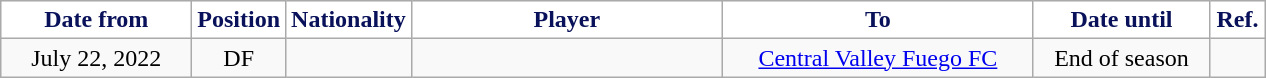<table class="wikitable" style="text-align:center">
<tr>
<th style="background:#FFFFFF; color:#081159; width:120px;">Date from</th>
<th style="background:#FFFFFF; color:#081159; width:50px;">Position</th>
<th style="background:#FFFFFF; color:#081159; width:50px;">Nationality</th>
<th style="background:#FFFFFF; color:#081159; width:200px;">Player</th>
<th style="background:#FFFFFF; color:#081159; width:200px;">To</th>
<th style="background:#FFFFFF; color:#081159; width:110px;">Date until</th>
<th style="background:#FFFFFF; color:#081159; width:30px;">Ref.</th>
</tr>
<tr>
<td>July 22, 2022</td>
<td>DF</td>
<td></td>
<td></td>
<td> <a href='#'>Central Valley Fuego FC</a></td>
<td>End of season</td>
<td></td>
</tr>
</table>
